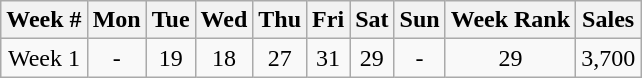<table class="wikitable">
<tr>
<th>Week #</th>
<th>Mon</th>
<th>Tue</th>
<th>Wed</th>
<th>Thu</th>
<th>Fri</th>
<th>Sat</th>
<th>Sun</th>
<th>Week Rank</th>
<th>Sales</th>
</tr>
<tr align="center">
<td>Week 1</td>
<td>-</td>
<td>19</td>
<td>18</td>
<td>27</td>
<td>31</td>
<td>29</td>
<td>-</td>
<td>29</td>
<td>3,700</td>
</tr>
</table>
